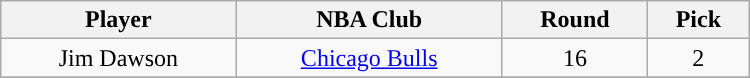<table class="wikitable" width="500">
<tr>
<th>Player</th>
<th>NBA Club</th>
<th>Round</th>
<th>Pick</th>
</tr>
<tr align="center" bgcolor="">
<td>Jim Dawson</td>
<td><a href='#'>Chicago Bulls</a></td>
<td>16</td>
<td>2</td>
</tr>
<tr align="center" bgcolor="">
</tr>
</table>
